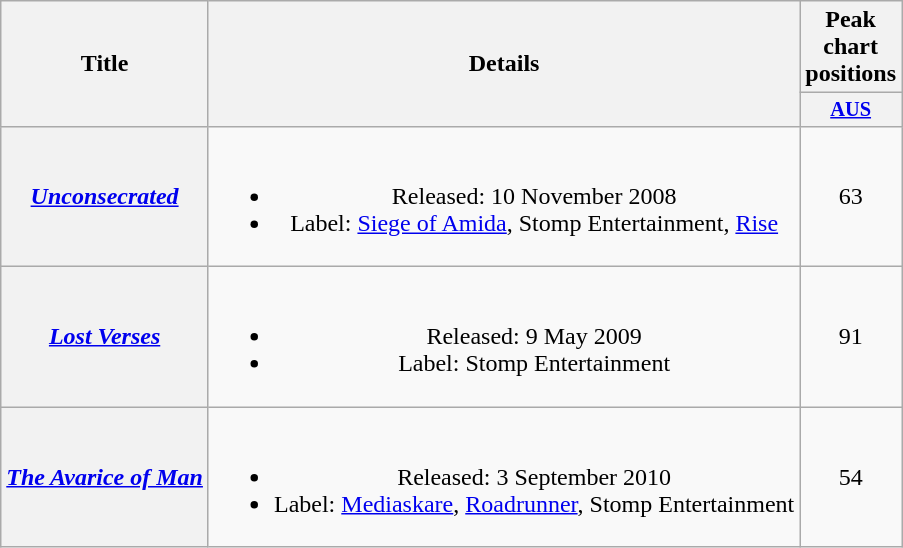<table class="wikitable plainrowheaders" style="text-align:center">
<tr>
<th scope="col" rowspan="2">Title</th>
<th scope="col" rowspan="2">Details</th>
<th scope="col" colspan="1">Peak chart positions</th>
</tr>
<tr>
<th scope="col" style="width:3em; font-size:85%"><a href='#'>AUS</a><br></th>
</tr>
<tr>
<th scope="row"><em><a href='#'>Unconsecrated</a></em></th>
<td><br><ul><li>Released: 10 November 2008</li><li>Label: <a href='#'>Siege of Amida</a>, Stomp Entertainment, <a href='#'>Rise</a></li></ul></td>
<td>63</td>
</tr>
<tr>
<th scope="row"><em><a href='#'>Lost Verses</a></em></th>
<td><br><ul><li>Released: 9 May 2009</li><li>Label: Stomp Entertainment</li></ul></td>
<td>91</td>
</tr>
<tr>
<th scope="row"><em><a href='#'>The Avarice of Man</a></em></th>
<td><br><ul><li>Released: 3 September 2010</li><li>Label: <a href='#'>Mediaskare</a>, <a href='#'>Roadrunner</a>, Stomp Entertainment</li></ul></td>
<td>54</td>
</tr>
</table>
